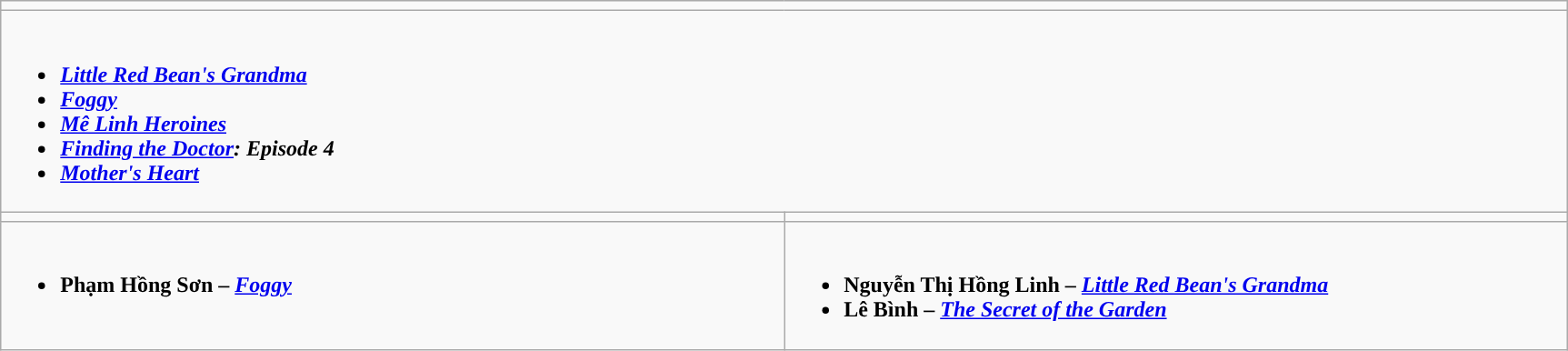<table class="wikitable" align="center" style="width:91%;">
<tr>
<td colspan="2" style="vertical-align:top; width:100%;"></td>
</tr>
<tr>
<td colspan="2" valign="top"><br><ul><li><strong><em><span><a href='#'>Little Red Bean's Grandma</a></span></em></strong></li><li><strong><em><span><a href='#'>Foggy</a></span></em></strong></li><li><strong><em><span><a href='#'>Mê Linh Heroines</a></span></em></strong></li><li><strong><em><span><a href='#'>Finding the Doctor</a>: Episode 4</span></em></strong></li><li><strong><em><span><a href='#'>Mother's Heart</a></span></em></strong></li></ul></td>
</tr>
<tr>
<td style="vertical-align:top; width:50%;"></td>
<td style="vertical-align:top; width:50%;"></td>
</tr>
<tr>
<td valign="top"><br><ul><li><strong>Phạm Hồng Sơn – <em><a href='#'>Foggy</a></em> </strong></li></ul></td>
<td valign="top"><br><ul><li><strong>Nguyễn Thị Hồng Linh – <em><a href='#'>Little Red Bean's Grandma</a></em> </strong></li><li><strong>Lê Bình – <em><a href='#'>The Secret of the Garden</a></em> </strong></li></ul></td>
</tr>
</table>
